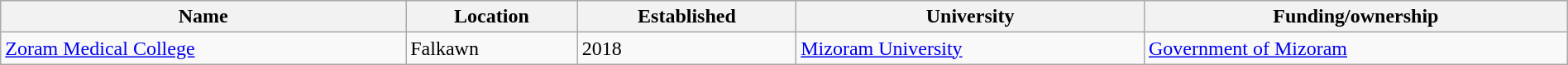<table class="wikitable sortable" style="width:100%">
<tr>
<th>Name</th>
<th>Location</th>
<th>Established</th>
<th>University</th>
<th>Funding/ownership</th>
</tr>
<tr>
<td><a href='#'>Zoram Medical College</a></td>
<td>Falkawn</td>
<td>2018</td>
<td><a href='#'>Mizoram University</a></td>
<td><a href='#'>Government of Mizoram</a></td>
</tr>
</table>
